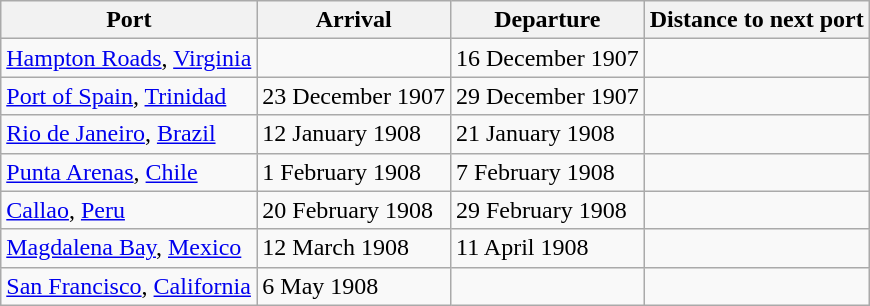<table class="wikitable">
<tr>
<th>Port</th>
<th>Arrival</th>
<th>Departure</th>
<th>Distance to next port</th>
</tr>
<tr>
<td><a href='#'>Hampton Roads</a>, <a href='#'>Virginia</a></td>
<td> </td>
<td>16 December 1907</td>
<td></td>
</tr>
<tr>
<td><a href='#'>Port of Spain</a>, <a href='#'>Trinidad</a></td>
<td>23 December 1907</td>
<td>29 December 1907</td>
<td></td>
</tr>
<tr>
<td><a href='#'>Rio de Janeiro</a>, <a href='#'>Brazil</a></td>
<td>12 January 1908</td>
<td>21 January 1908</td>
<td></td>
</tr>
<tr>
<td><a href='#'>Punta Arenas</a>, <a href='#'>Chile</a></td>
<td>1 February 1908</td>
<td>7 February 1908</td>
<td></td>
</tr>
<tr>
<td><a href='#'>Callao</a>, <a href='#'>Peru</a></td>
<td>20 February 1908</td>
<td>29 February 1908</td>
<td></td>
</tr>
<tr>
<td><a href='#'>Magdalena Bay</a>, <a href='#'>Mexico</a></td>
<td>12 March 1908</td>
<td>11 April 1908</td>
<td></td>
</tr>
<tr>
<td><a href='#'>San Francisco</a>, <a href='#'>California</a></td>
<td>6 May 1908</td>
<td> </td>
<td> </td>
</tr>
</table>
